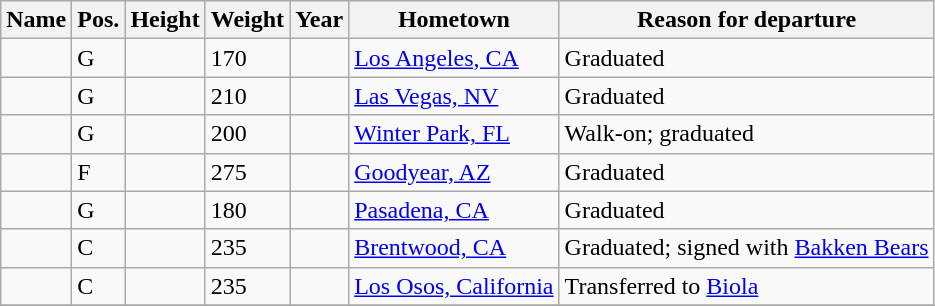<table class="wikitable sortable" style="font-size:100%;" border="1">
<tr>
<th>Name</th>
<th>Pos.</th>
<th>Height</th>
<th>Weight</th>
<th>Year</th>
<th>Hometown</th>
<th ! class="unsortable">Reason for departure</th>
</tr>
<tr>
<td></td>
<td>G</td>
<td></td>
<td>170</td>
<td></td>
<td><a href='#'>Los Angeles, CA</a></td>
<td>Graduated</td>
</tr>
<tr>
<td></td>
<td>G</td>
<td></td>
<td>210</td>
<td></td>
<td><a href='#'>Las Vegas, NV</a></td>
<td>Graduated</td>
</tr>
<tr>
<td></td>
<td>G</td>
<td></td>
<td>200</td>
<td></td>
<td><a href='#'>Winter Park, FL</a></td>
<td>Walk-on; graduated</td>
</tr>
<tr>
<td></td>
<td>F</td>
<td></td>
<td>275</td>
<td></td>
<td><a href='#'>Goodyear, AZ</a></td>
<td>Graduated</td>
</tr>
<tr>
<td></td>
<td>G</td>
<td></td>
<td>180</td>
<td></td>
<td><a href='#'>Pasadena, CA</a></td>
<td>Graduated</td>
</tr>
<tr>
<td></td>
<td>C</td>
<td></td>
<td>235</td>
<td></td>
<td><a href='#'>Brentwood, CA</a></td>
<td>Graduated; signed with <a href='#'>Bakken Bears</a></td>
</tr>
<tr>
<td></td>
<td>C</td>
<td></td>
<td>235</td>
<td></td>
<td><a href='#'>Los Osos, California</a></td>
<td>Transferred to <a href='#'>Biola</a></td>
</tr>
<tr>
</tr>
</table>
